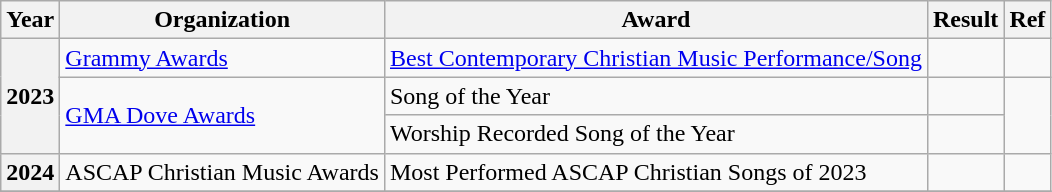<table class="wikitable plainrowheaders">
<tr>
<th>Year</th>
<th>Organization</th>
<th>Award</th>
<th>Result</th>
<th style="text-align:center">Ref</th>
</tr>
<tr>
<th scope="row" rowspan="3">2023</th>
<td><a href='#'>Grammy Awards</a></td>
<td><a href='#'>Best Contemporary Christian Music Performance/Song</a></td>
<td></td>
<td></td>
</tr>
<tr>
<td rowspan="2"><a href='#'>GMA Dove Awards</a></td>
<td>Song of the Year</td>
<td></td>
<td rowspan="2"></td>
</tr>
<tr>
<td>Worship Recorded Song of the Year</td>
<td></td>
</tr>
<tr>
<th scope="row">2024</th>
<td>ASCAP Christian Music Awards</td>
<td>Most Performed ASCAP Christian Songs of 2023</td>
<td></td>
<td></td>
</tr>
<tr>
</tr>
</table>
